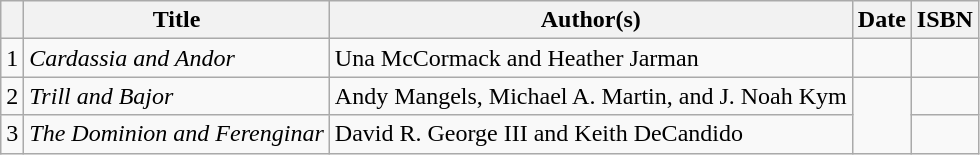<table class="wikitable">
<tr>
<th></th>
<th>Title</th>
<th>Author(s)</th>
<th>Date</th>
<th>ISBN</th>
</tr>
<tr>
<td>1</td>
<td><em>Cardassia and Andor</em></td>
<td>Una McCormack and Heather Jarman</td>
<td></td>
<td></td>
</tr>
<tr>
<td>2</td>
<td><em>Trill and Bajor</em></td>
<td>Andy Mangels, Michael A. Martin, and J. Noah Kym</td>
<td rowspan="2"></td>
<td></td>
</tr>
<tr>
<td>3</td>
<td><em>The Dominion and Ferenginar</em></td>
<td>David R. George III and Keith DeCandido</td>
<td></td>
</tr>
</table>
